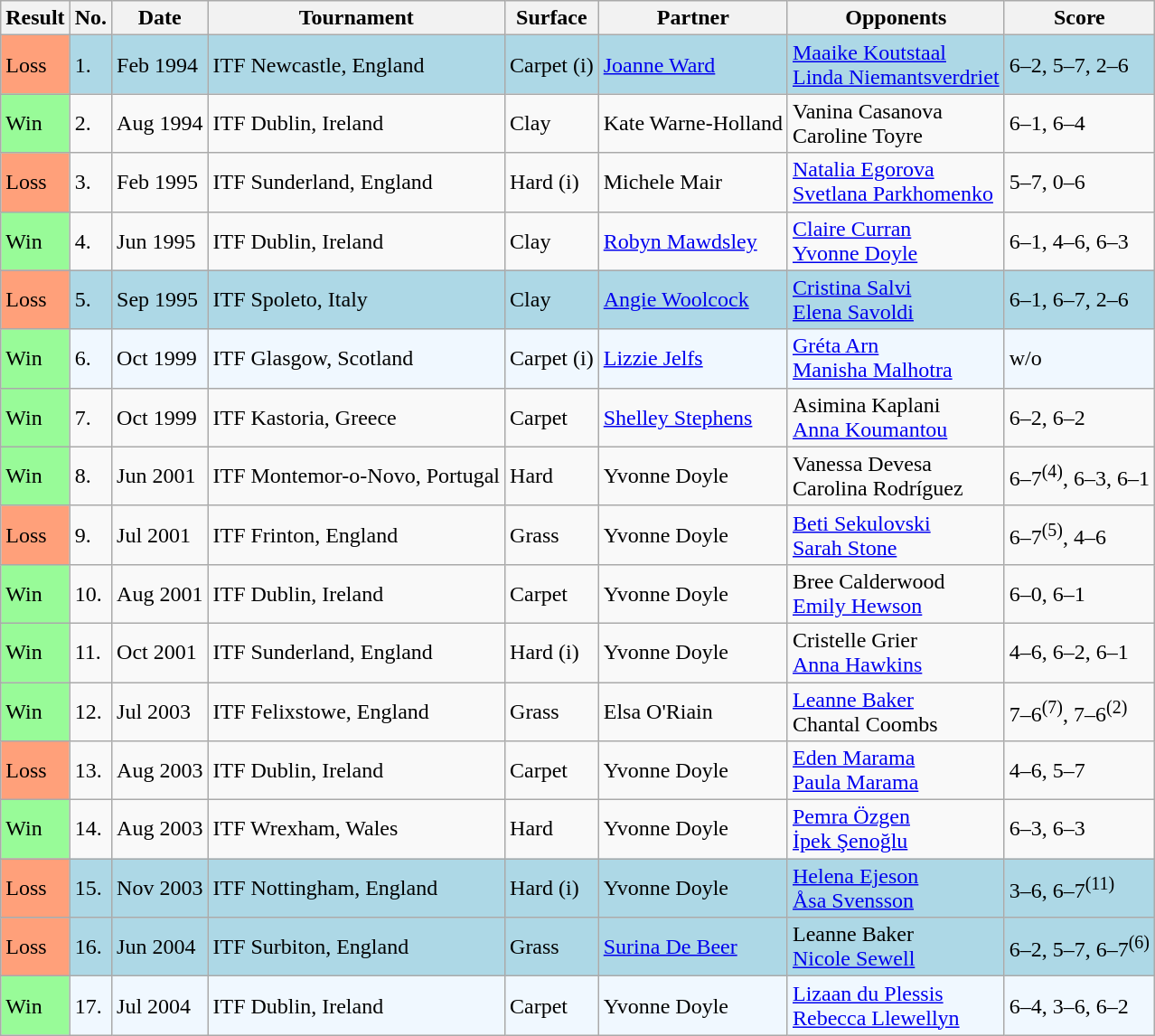<table class="sortable wikitable">
<tr>
<th>Result</th>
<th>No.</th>
<th>Date</th>
<th>Tournament</th>
<th>Surface</th>
<th>Partner</th>
<th>Opponents</th>
<th class="unsortable">Score</th>
</tr>
<tr style="background:lightblue;">
<td style="background:#ffa07a;">Loss</td>
<td>1.</td>
<td>Feb 1994</td>
<td>ITF Newcastle, England</td>
<td>Carpet (i)</td>
<td> <a href='#'>Joanne Ward</a></td>
<td> <a href='#'>Maaike Koutstaal</a> <br>  <a href='#'>Linda Niemantsverdriet</a></td>
<td>6–2, 5–7, 2–6</td>
</tr>
<tr>
<td style="background:#98fb98;">Win</td>
<td>2.</td>
<td>Aug 1994</td>
<td>ITF Dublin, Ireland</td>
<td>Clay</td>
<td> Kate Warne-Holland</td>
<td> Vanina Casanova <br>  Caroline Toyre</td>
<td>6–1, 6–4</td>
</tr>
<tr>
<td style="background:#ffa07a;">Loss</td>
<td>3.</td>
<td>Feb 1995</td>
<td>ITF Sunderland, England</td>
<td>Hard (i)</td>
<td> Michele Mair</td>
<td> <a href='#'>Natalia Egorova</a> <br>  <a href='#'>Svetlana Parkhomenko</a></td>
<td>5–7, 0–6</td>
</tr>
<tr>
<td style="background:#98fb98;">Win</td>
<td>4.</td>
<td>Jun 1995</td>
<td>ITF Dublin, Ireland</td>
<td>Clay</td>
<td> <a href='#'>Robyn Mawdsley</a></td>
<td> <a href='#'>Claire Curran</a> <br>  <a href='#'>Yvonne Doyle</a></td>
<td>6–1, 4–6, 6–3</td>
</tr>
<tr style="background:lightblue;">
<td style="background:#ffa07a;">Loss</td>
<td>5.</td>
<td>Sep 1995</td>
<td>ITF Spoleto, Italy</td>
<td>Clay</td>
<td> <a href='#'>Angie Woolcock</a></td>
<td> <a href='#'>Cristina Salvi</a> <br>  <a href='#'>Elena Savoldi</a></td>
<td>6–1, 6–7, 2–6</td>
</tr>
<tr style="background:#f0f8ff;">
<td style="background:#98fb98;">Win</td>
<td>6.</td>
<td>Oct 1999</td>
<td>ITF Glasgow, Scotland</td>
<td>Carpet (i)</td>
<td> <a href='#'>Lizzie Jelfs</a></td>
<td> <a href='#'>Gréta Arn</a> <br>  <a href='#'>Manisha Malhotra</a></td>
<td>w/o</td>
</tr>
<tr>
<td style="background:#98fb98;">Win</td>
<td>7.</td>
<td>Oct 1999</td>
<td>ITF Kastoria, Greece</td>
<td>Carpet</td>
<td> <a href='#'>Shelley Stephens</a></td>
<td> Asimina Kaplani <br>  <a href='#'>Anna Koumantou</a></td>
<td>6–2, 6–2</td>
</tr>
<tr>
<td style="background:#98fb98;">Win</td>
<td>8.</td>
<td>Jun 2001</td>
<td>ITF Montemor-o-Novo, Portugal</td>
<td>Hard</td>
<td> Yvonne Doyle</td>
<td> Vanessa Devesa <br>  Carolina Rodríguez</td>
<td>6–7<sup>(4)</sup>, 6–3, 6–1</td>
</tr>
<tr>
<td style="background:#ffa07a;">Loss</td>
<td>9.</td>
<td>Jul 2001</td>
<td>ITF Frinton, England</td>
<td>Grass</td>
<td> Yvonne Doyle</td>
<td> <a href='#'>Beti Sekulovski</a> <br>  <a href='#'>Sarah Stone</a></td>
<td>6–7<sup>(5)</sup>, 4–6</td>
</tr>
<tr>
<td style="background:#98fb98;">Win</td>
<td>10.</td>
<td>Aug 2001</td>
<td>ITF Dublin, Ireland</td>
<td>Carpet</td>
<td> Yvonne Doyle</td>
<td> Bree Calderwood <br>  <a href='#'>Emily Hewson</a></td>
<td>6–0, 6–1</td>
</tr>
<tr>
<td style="background:#98fb98;">Win</td>
<td>11.</td>
<td>Oct 2001</td>
<td>ITF Sunderland, England</td>
<td>Hard (i)</td>
<td> Yvonne Doyle</td>
<td> Cristelle Grier <br>  <a href='#'>Anna Hawkins</a></td>
<td>4–6, 6–2, 6–1</td>
</tr>
<tr>
<td style="background:#98fb98;">Win</td>
<td>12.</td>
<td>Jul 2003</td>
<td>ITF Felixstowe, England</td>
<td>Grass</td>
<td> Elsa O'Riain</td>
<td> <a href='#'>Leanne Baker</a> <br>  Chantal Coombs</td>
<td>7–6<sup>(7)</sup>, 7–6<sup>(2)</sup></td>
</tr>
<tr>
<td style="background:#ffa07a;">Loss</td>
<td>13.</td>
<td>Aug 2003</td>
<td>ITF Dublin, Ireland</td>
<td>Carpet</td>
<td> Yvonne Doyle</td>
<td> <a href='#'>Eden Marama</a> <br>  <a href='#'>Paula Marama</a></td>
<td>4–6, 5–7</td>
</tr>
<tr>
<td style="background:#98fb98;">Win</td>
<td>14.</td>
<td>Aug 2003</td>
<td>ITF Wrexham, Wales</td>
<td>Hard</td>
<td> Yvonne Doyle</td>
<td> <a href='#'>Pemra Özgen</a> <br>  <a href='#'>İpek Şenoğlu</a></td>
<td>6–3, 6–3</td>
</tr>
<tr style="background:lightblue;">
<td style="background:#ffa07a;">Loss</td>
<td>15.</td>
<td>Nov 2003</td>
<td>ITF Nottingham, England</td>
<td>Hard (i)</td>
<td> Yvonne Doyle</td>
<td> <a href='#'>Helena Ejeson</a> <br>  <a href='#'>Åsa Svensson</a></td>
<td>3–6, 6–7<sup>(11)</sup></td>
</tr>
<tr style="background:lightblue;">
<td style="background:#ffa07a;">Loss</td>
<td>16.</td>
<td>Jun 2004</td>
<td>ITF Surbiton, England</td>
<td>Grass</td>
<td> <a href='#'>Surina De Beer</a></td>
<td> Leanne Baker <br>  <a href='#'>Nicole Sewell</a></td>
<td>6–2, 5–7, 6–7<sup>(6)</sup></td>
</tr>
<tr style="background:#f0f8ff;">
<td style="background:#98fb98;">Win</td>
<td>17.</td>
<td>Jul 2004</td>
<td>ITF Dublin, Ireland</td>
<td>Carpet</td>
<td> Yvonne Doyle</td>
<td> <a href='#'>Lizaan du Plessis</a> <br>  <a href='#'>Rebecca Llewellyn</a></td>
<td>6–4, 3–6, 6–2</td>
</tr>
</table>
